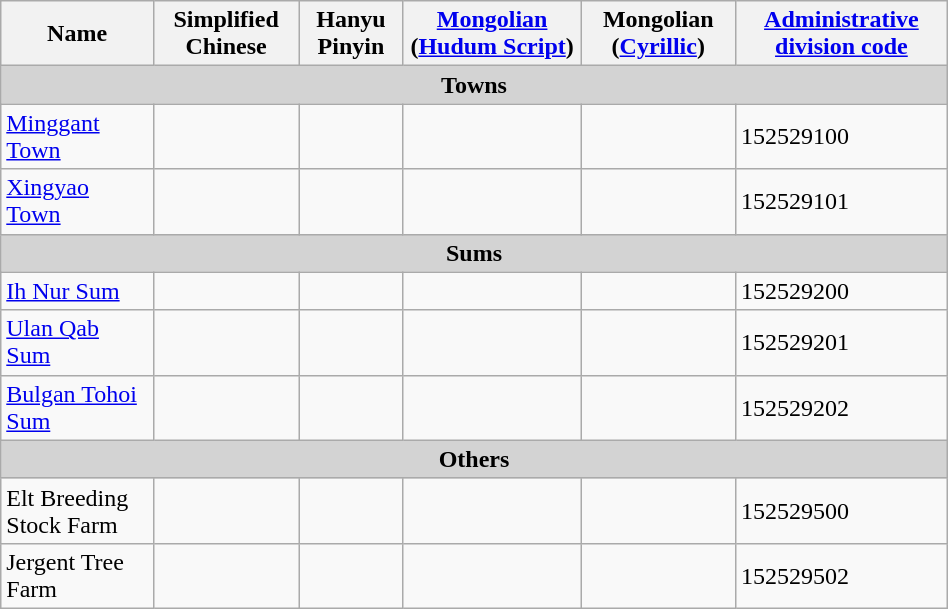<table class="wikitable" align="center" style="width:50%; border="1">
<tr>
<th>Name</th>
<th>Simplified Chinese</th>
<th>Hanyu Pinyin</th>
<th><a href='#'>Mongolian</a> (<a href='#'>Hudum Script</a>)</th>
<th>Mongolian (<a href='#'>Cyrillic</a>)</th>
<th><a href='#'>Administrative division code</a></th>
</tr>
<tr>
<td colspan="6"  style="text-align:center; background:#d3d3d3;"><strong>Towns</strong></td>
</tr>
<tr --------->
<td><a href='#'>Minggant Town</a></td>
<td></td>
<td></td>
<td></td>
<td></td>
<td>152529100</td>
</tr>
<tr>
<td><a href='#'>Xingyao Town</a></td>
<td></td>
<td></td>
<td></td>
<td></td>
<td>152529101</td>
</tr>
<tr>
<td colspan="6"  style="text-align:center; background:#d3d3d3;"><strong>Sums</strong></td>
</tr>
<tr --------->
<td><a href='#'>Ih Nur Sum</a></td>
<td></td>
<td></td>
<td></td>
<td></td>
<td>152529200</td>
</tr>
<tr>
<td><a href='#'>Ulan Qab Sum</a></td>
<td></td>
<td></td>
<td></td>
<td></td>
<td>152529201</td>
</tr>
<tr>
<td><a href='#'>Bulgan Tohoi Sum</a></td>
<td></td>
<td></td>
<td></td>
<td></td>
<td>152529202</td>
</tr>
<tr>
<td colspan="6"  style="text-align:center; background:#d3d3d3;"><strong>Others</strong></td>
</tr>
<tr>
<td>Elt Breeding Stock Farm</td>
<td></td>
<td></td>
<td></td>
<td></td>
<td>152529500</td>
</tr>
<tr>
<td>Jergent Tree Farm</td>
<td></td>
<td></td>
<td></td>
<td></td>
<td>152529502</td>
</tr>
</table>
